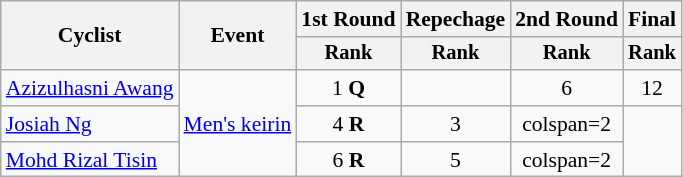<table class="wikitable" style="font-size:90%">
<tr>
<th rowspan=2>Cyclist</th>
<th rowspan=2>Event</th>
<th>1st Round</th>
<th>Repechage</th>
<th>2nd Round</th>
<th>Final</th>
</tr>
<tr style="font-size:95%">
<th>Rank</th>
<th>Rank</th>
<th>Rank</th>
<th>Rank</th>
</tr>
<tr align=center>
<td align=left><a href='#'>Azizulhasni Awang</a></td>
<td align=left rowspan=3><a href='#'>Men's keirin</a></td>
<td>1 <strong>Q</strong></td>
<td></td>
<td>6</td>
<td>12</td>
</tr>
<tr align=center>
<td align=left><a href='#'>Josiah Ng</a></td>
<td>4 <strong>R</strong></td>
<td>3</td>
<td>colspan=2 </td>
</tr>
<tr align=center>
<td align=left><a href='#'>Mohd Rizal Tisin</a></td>
<td>6 <strong>R</strong></td>
<td>5</td>
<td>colspan=2 </td>
</tr>
</table>
